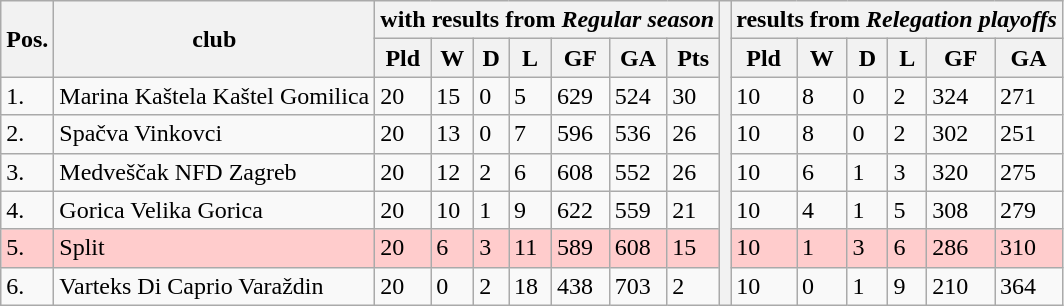<table class="wikitable">
<tr>
<th rowspan="2">Pos.</th>
<th rowspan="2">club</th>
<th colspan="7">with results from <em>Regular season</em></th>
<th rowspan="8"></th>
<th colspan="6">results from <em>Relegation playoffs</em></th>
</tr>
<tr>
<th>Pld</th>
<th>W</th>
<th>D</th>
<th>L</th>
<th>GF</th>
<th>GA</th>
<th>Pts</th>
<th>Pld</th>
<th>W</th>
<th>D</th>
<th>L</th>
<th>GF</th>
<th>GA</th>
</tr>
<tr>
<td>1.</td>
<td>Marina Kaštela Kaštel Gomilica</td>
<td>20</td>
<td>15</td>
<td>0</td>
<td>5</td>
<td>629</td>
<td>524</td>
<td>30</td>
<td>10</td>
<td>8</td>
<td>0</td>
<td>2</td>
<td>324</td>
<td>271</td>
</tr>
<tr>
<td>2.</td>
<td>Spačva Vinkovci</td>
<td>20</td>
<td>13</td>
<td>0</td>
<td>7</td>
<td>596</td>
<td>536</td>
<td>26</td>
<td>10</td>
<td>8</td>
<td>0</td>
<td>2</td>
<td>302</td>
<td>251</td>
</tr>
<tr>
<td>3.</td>
<td>Medveščak NFD Zagreb</td>
<td>20</td>
<td>12</td>
<td>2</td>
<td>6</td>
<td>608</td>
<td>552</td>
<td>26</td>
<td>10</td>
<td>6</td>
<td>1</td>
<td>3</td>
<td>320</td>
<td>275</td>
</tr>
<tr>
<td>4.</td>
<td>Gorica Velika Gorica</td>
<td>20</td>
<td>10</td>
<td>1</td>
<td>9</td>
<td>622</td>
<td>559</td>
<td>21</td>
<td>10</td>
<td>4</td>
<td>1</td>
<td>5</td>
<td>308</td>
<td>279</td>
</tr>
<tr style="background: #FFCCCC">
<td>5.</td>
<td>Split</td>
<td>20</td>
<td>6</td>
<td>3</td>
<td>11</td>
<td>589</td>
<td>608</td>
<td>15</td>
<td>10</td>
<td>1</td>
<td>3</td>
<td>6</td>
<td>286</td>
<td>310</td>
</tr>
<tr>
<td>6.</td>
<td>Varteks Di Caprio Varaždin</td>
<td>20</td>
<td>0</td>
<td>2</td>
<td>18</td>
<td>438</td>
<td>703</td>
<td>2</td>
<td>10</td>
<td>0</td>
<td>1</td>
<td>9</td>
<td>210</td>
<td>364</td>
</tr>
</table>
